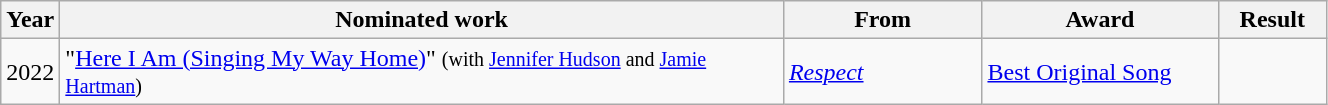<table class="wikitable">
<tr>
<th>Year</th>
<th style="width:475px;">Nominated work</th>
<th style="width:125px;">From</th>
<th style="width:150px;">Award</th>
<th width="65">Result</th>
</tr>
<tr>
<td>2022</td>
<td>"<a href='#'>Here I Am (Singing My Way Home)</a>" <small>(with <a href='#'>Jennifer Hudson</a> and <a href='#'>Jamie Hartman</a>)</small></td>
<td><em><a href='#'>Respect</a></em></td>
<td><a href='#'>Best Original Song</a></td>
<td></td>
</tr>
</table>
